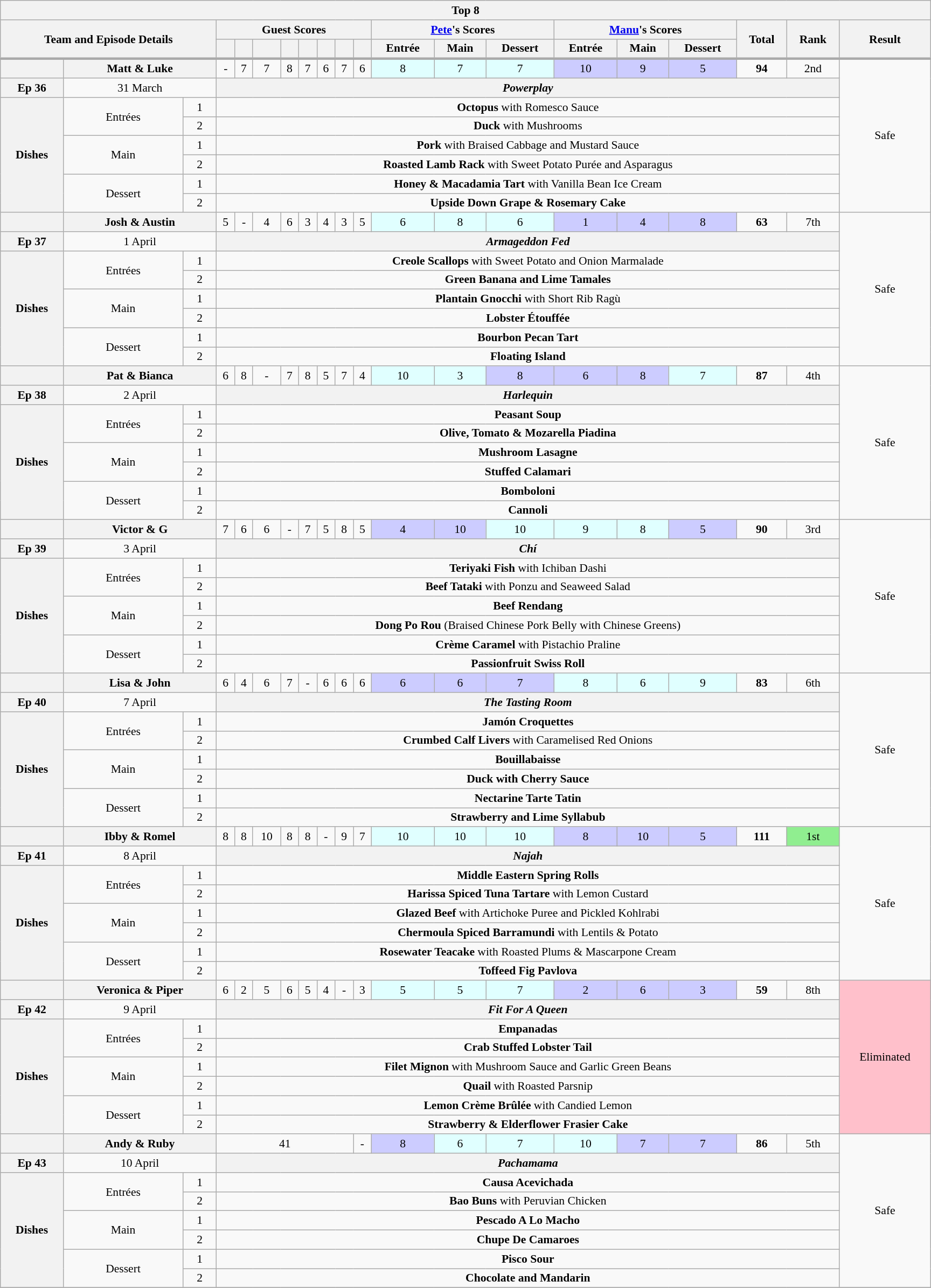<table class="wikitable plainrowheaders" style="margin:1em auto; text-align:center; font-size:90%; width:80em;">
<tr>
<th colspan="20" >Top 8</th>
</tr>
<tr>
<th scope="col" rowspan="2" colspan="3">Team and Episode Details</th>
<th scope="col" colspan="8">Guest Scores</th>
<th scope="col" colspan="3"><a href='#'>Pete</a>'s Scores</th>
<th scope="col" colspan="3"><a href='#'>Manu</a>'s Scores</th>
<th scope="col" rowspan="2">Total<br><small></small></th>
<th scope="col" rowspan="2">Rank</th>
<th scope="col" rowspan="2">Result</th>
</tr>
<tr>
<th scope="col"></th>
<th scope="col"></th>
<th scope="col"></th>
<th scope="col"></th>
<th scope="col"></th>
<th scope="col"></th>
<th scope="col"></th>
<th scope="col"></th>
<th scope="col">Entrée</th>
<th scope="col">Main</th>
<th scope="col">Dessert</th>
<th scope="col">Entrée</th>
<th scope="col">Main</th>
<th scope="col">Dessert</th>
</tr>
<tr style="border-top:3px solid #aaa;">
</tr>
<tr>
<th></th>
<th style="text-align:centre" colspan=2>Matt & Luke</th>
<td>-</td>
<td>7</td>
<td>7</td>
<td>8</td>
<td>7</td>
<td>6</td>
<td>7</td>
<td>6</td>
<td bgcolor="E0FFFF">8</td>
<td bgcolor="E0FFFF">7</td>
<td bgcolor="E0FFFF">7</td>
<td bgcolor="CCCCFF">10</td>
<td bgcolor="CCCCFF">9</td>
<td bgcolor="CCCCFF">5</td>
<td><strong>94</strong></td>
<td>2nd</td>
<td rowspan="8">Safe</td>
</tr>
<tr>
<th>Ep 36</th>
<td colspan=2>31 March</td>
<th colspan="16"><em>Powerplay</em></th>
</tr>
<tr>
<th rowspan="6">Dishes</th>
<td rowspan=2>Entrées</td>
<td>1</td>
<td colspan="16"><strong>Octopus</strong> with Romesco Sauce</td>
</tr>
<tr>
<td>2</td>
<td colspan="16"><strong>Duck</strong> with Mushrooms</td>
</tr>
<tr>
<td rowspan=2>Main</td>
<td>1</td>
<td colspan="16"><strong>Pork</strong> with Braised Cabbage and Mustard Sauce</td>
</tr>
<tr>
<td>2</td>
<td colspan="16"><strong>Roasted Lamb Rack</strong> with Sweet Potato Purée and Asparagus</td>
</tr>
<tr>
<td rowspan=2>Dessert</td>
<td>1</td>
<td colspan="16"><strong>Honey & Macadamia Tart</strong> with Vanilla Bean Ice Cream</td>
</tr>
<tr>
<td>2</td>
<td colspan="16"><strong>Upside Down Grape & Rosemary Cake</strong></td>
</tr>
<tr>
<th></th>
<th style="text-align:centre" colspan=2>Josh & Austin</th>
<td>5</td>
<td>-</td>
<td>4</td>
<td>6</td>
<td>3</td>
<td>4</td>
<td>3</td>
<td>5</td>
<td bgcolor="E0FFFF">6</td>
<td bgcolor="E0FFFF">8</td>
<td bgcolor="E0FFFF">6</td>
<td bgcolor="CCCCFF">1</td>
<td bgcolor="CCCCFF">4</td>
<td bgcolor="CCCCFF">8</td>
<td><strong>63</strong></td>
<td>7th</td>
<td rowspan="8">Safe</td>
</tr>
<tr>
<th>Ep 37</th>
<td colspan=2>1 April</td>
<th colspan="16"><em>Armageddon Fed</em></th>
</tr>
<tr>
<th rowspan="6">Dishes</th>
<td rowspan=2>Entrées</td>
<td>1</td>
<td colspan=16><strong>Creole Scallops</strong> with Sweet Potato and Onion Marmalade</td>
</tr>
<tr>
<td>2</td>
<td colspan=16><strong>Green Banana and Lime Tamales</strong></td>
</tr>
<tr>
<td rowspan=2>Main</td>
<td>1</td>
<td colspan=16><strong>Plantain Gnocchi</strong> with Short Rib Ragù</td>
</tr>
<tr>
<td>2</td>
<td colspan=16><strong>Lobster Étouffée</strong></td>
</tr>
<tr>
<td rowspan=2>Dessert</td>
<td>1</td>
<td colspan=16><strong>Bourbon Pecan Tart</strong></td>
</tr>
<tr>
<td>2</td>
<td colspan=16><strong>Floating Island</strong></td>
</tr>
<tr>
<th></th>
<th style="text-align:centre" colspan=2>Pat & Bianca</th>
<td>6</td>
<td>8</td>
<td>-</td>
<td>7</td>
<td>8</td>
<td>5</td>
<td>7</td>
<td>4</td>
<td bgcolor="E0FFFF">10</td>
<td bgcolor="E0FFFF">3</td>
<td bgcolor="CCCCFF">8</td>
<td bgcolor="CCCCFF">6</td>
<td bgcolor="CCCCFF">8</td>
<td bgcolor="E0FFFF">7</td>
<td><strong>87</strong></td>
<td>4th</td>
<td rowspan="8">Safe</td>
</tr>
<tr>
<th>Ep 38</th>
<td colspan=2>2 April</td>
<th colspan="16"><em>Harlequin</em></th>
</tr>
<tr>
<th rowspan="6">Dishes</th>
<td rowspan=2>Entrées</td>
<td>1</td>
<td colspan=16><strong>Peasant Soup</strong></td>
</tr>
<tr>
<td>2</td>
<td colspan="16"><strong> Olive, Tomato & Mozarella Piadina</strong></td>
</tr>
<tr>
<td rowspan=2>Main</td>
<td>1</td>
<td colspan=16><strong>Mushroom Lasagne</strong></td>
</tr>
<tr>
<td>2</td>
<td colspan=16><strong>Stuffed Calamari</strong></td>
</tr>
<tr>
<td rowspan=2>Dessert</td>
<td>1</td>
<td colspan=16><strong>Bomboloni</strong></td>
</tr>
<tr>
<td>2</td>
<td colspan="16"><strong>Cannoli</strong></td>
</tr>
<tr>
<th></th>
<th style="text-align:centre" colspan=2>Victor & G</th>
<td>7</td>
<td>6</td>
<td>6</td>
<td>-</td>
<td>7</td>
<td>5</td>
<td>8</td>
<td>5</td>
<td bgcolor="CCCCFF">4</td>
<td bgcolor="CCCCFF">10</td>
<td bgcolor="E0FFFF">10</td>
<td bgcolor="E0FFFF">9</td>
<td bgcolor="E0FFFF">8</td>
<td bgcolor="CCCCFF">5</td>
<td><strong>90</strong></td>
<td>3rd</td>
<td rowspan="8">Safe</td>
</tr>
<tr>
<th>Ep 39</th>
<td colspan=2>3 April</td>
<th colspan="16"><em>Chí</em></th>
</tr>
<tr>
<th rowspan="6">Dishes</th>
<td rowspan=2>Entrées</td>
<td>1</td>
<td colspan=16><strong>Teriyaki Fish</strong> with Ichiban Dashi</td>
</tr>
<tr>
<td>2</td>
<td colspan="16"><strong> Beef Tataki</strong> with Ponzu and Seaweed Salad</td>
</tr>
<tr>
<td rowspan=2>Main</td>
<td>1</td>
<td colspan=16><strong> Beef Rendang</strong></td>
</tr>
<tr>
<td>2</td>
<td colspan="16"><strong>Dong Po Rou</strong> (Braised Chinese Pork Belly with Chinese Greens)</td>
</tr>
<tr>
<td rowspan=2>Dessert</td>
<td>1</td>
<td colspan=16><strong>Crème Caramel</strong> with Pistachio Praline</td>
</tr>
<tr>
<td>2</td>
<td colspan="16"><strong>Passionfruit Swiss Roll</strong></td>
</tr>
<tr>
<th></th>
<th style="text-align:centre" colspan=2>Lisa & John</th>
<td>6</td>
<td>4</td>
<td>6</td>
<td>7</td>
<td>-</td>
<td>6</td>
<td>6</td>
<td>6</td>
<td bgcolor="CCCCFF">6</td>
<td bgcolor="CCCCFF">6</td>
<td bgcolor="CCCCFF">7</td>
<td bgcolor="E0FFFF">8</td>
<td bgcolor="E0FFFF">6</td>
<td bgcolor="E0FFFF">9</td>
<td><strong>83</strong></td>
<td>6th</td>
<td rowspan="8">Safe</td>
</tr>
<tr>
<th>Ep 40</th>
<td colspan=2>7 April</td>
<th colspan="16"><em>The Tasting Room</em></th>
</tr>
<tr>
<th rowspan="6">Dishes</th>
<td rowspan=2>Entrées</td>
<td>1</td>
<td colspan=16><strong>Jamón Croquettes</strong></td>
</tr>
<tr>
<td>2</td>
<td colspan="16"><strong>Crumbed Calf Livers</strong> with Caramelised Red Onions</td>
</tr>
<tr>
<td rowspan=2>Main</td>
<td>1</td>
<td colspan=16><strong>Bouillabaisse</strong></td>
</tr>
<tr>
<td>2</td>
<td colspan="16"><strong>Duck with Cherry Sauce</strong></td>
</tr>
<tr>
<td rowspan=2>Dessert</td>
<td>1</td>
<td colspan=16><strong>Nectarine Tarte Tatin</strong></td>
</tr>
<tr>
<td>2</td>
<td colspan="16"><strong>Strawberry and Lime Syllabub</strong></td>
</tr>
<tr>
<th></th>
<th style="text-align:centre" colspan=2>Ibby & Romel</th>
<td>8</td>
<td>8</td>
<td>10</td>
<td>8</td>
<td>8</td>
<td>-</td>
<td>9</td>
<td>7</td>
<td bgcolor="E0FFFF">10</td>
<td bgcolor="E0FFFF">10</td>
<td bgcolor="E0FFFF">10</td>
<td bgcolor="CCCCFF">8</td>
<td bgcolor="CCCCFF">10</td>
<td bgcolor="CCCCFF">5</td>
<td><strong>111</strong></td>
<td style="background:lightgreen">1st</td>
<td rowspan="8">Safe</td>
</tr>
<tr>
<th>Ep 41</th>
<td colspan=2>8 April</td>
<th colspan="16"><em>Najah</em></th>
</tr>
<tr>
<th rowspan="6">Dishes</th>
<td rowspan=2>Entrées</td>
<td>1</td>
<td colspan=16><strong>Middle Eastern Spring Rolls</strong></td>
</tr>
<tr>
<td>2</td>
<td colspan="16"><strong>Harissa Spiced Tuna Tartare</strong> with Lemon Custard</td>
</tr>
<tr>
<td rowspan=2>Main</td>
<td>1</td>
<td colspan=16><strong>Glazed Beef</strong> with Artichoke Puree and Pickled Kohlrabi</td>
</tr>
<tr>
<td>2</td>
<td colspan="16"><strong>Chermoula Spiced Barramundi</strong> with Lentils & Potato</td>
</tr>
<tr>
<td rowspan=2>Dessert</td>
<td>1</td>
<td colspan=16><strong> Rosewater Teacake</strong> with Roasted Plums & Mascarpone Cream</td>
</tr>
<tr>
<td>2</td>
<td colspan="16"><strong>Toffeed Fig Pavlova</strong></td>
</tr>
<tr>
<th></th>
<th style="text-align:centre" colspan=2>Veronica & Piper</th>
<td>6</td>
<td>2</td>
<td>5</td>
<td>6</td>
<td>5</td>
<td>4</td>
<td>-</td>
<td>3</td>
<td bgcolor="E0FFFF">5</td>
<td bgcolor="E0FFFF">5</td>
<td bgcolor="E0FFFF">7</td>
<td bgcolor="CCCCFF">2</td>
<td bgcolor="CCCCFF">6</td>
<td bgcolor="CCCCFF">3</td>
<td><strong>59</strong></td>
<td>8th</td>
<td style="background:pink" rowspan="8">Eliminated</td>
</tr>
<tr>
<th>Ep 42</th>
<td colspan=2>9 April</td>
<th colspan="16"><em>Fit For A Queen</em></th>
</tr>
<tr>
<th rowspan="6">Dishes</th>
<td rowspan=2>Entrées</td>
<td>1</td>
<td colspan=16><strong>Empanadas</strong></td>
</tr>
<tr>
<td>2</td>
<td colspan="16"><strong>Crab Stuffed Lobster Tail </strong></td>
</tr>
<tr>
<td rowspan=2>Main</td>
<td>1</td>
<td colspan=16><strong> Filet Mignon</strong> with Mushroom Sauce and Garlic Green Beans</td>
</tr>
<tr>
<td>2</td>
<td colspan="16"><strong> Quail</strong> with Roasted Parsnip</td>
</tr>
<tr>
<td rowspan=2>Dessert</td>
<td>1</td>
<td colspan=16><strong>Lemon Crème Brûlée</strong>  with Candied Lemon</td>
</tr>
<tr>
<td>2</td>
<td colspan="16"><strong>Strawberry & Elderflower Frasier Cake</strong></td>
</tr>
<tr>
<th></th>
<th style="text-align:centre" colspan=2>Andy & Ruby</th>
<td colspan="7">41</td>
<td>-</td>
<td bgcolor="CCCCFF">8</td>
<td bgcolor="E0FFFF">6</td>
<td bgcolor="E0FFFF">7</td>
<td bgcolor="E0FFFF">10</td>
<td bgcolor="CCCCFF">7</td>
<td bgcolor="CCCCFF">7</td>
<td><strong>86</strong></td>
<td>5th</td>
<td rowspan="8">Safe</td>
</tr>
<tr>
<th>Ep 43</th>
<td colspan=2>10 April</td>
<th colspan="16"><em>Pachamama</em></th>
</tr>
<tr>
<th rowspan="6">Dishes</th>
<td rowspan=2>Entrées</td>
<td>1</td>
<td colspan=16><strong>Causa Acevichada</strong></td>
</tr>
<tr>
<td>2</td>
<td colspan="16"><strong>Bao Buns</strong> with Peruvian Chicken</td>
</tr>
<tr>
<td rowspan=2>Main</td>
<td>1</td>
<td colspan=16><strong>Pescado A Lo Macho</strong></td>
</tr>
<tr>
<td>2</td>
<td colspan="16"><strong>Chupe De Camaroes</strong></td>
</tr>
<tr>
<td rowspan=2>Dessert</td>
<td>1</td>
<td colspan=16><strong>Pisco Sour</strong></td>
</tr>
<tr>
<td>2</td>
<td colspan="16"><strong>Chocolate and Mandarin</strong></td>
</tr>
<tr>
</tr>
</table>
